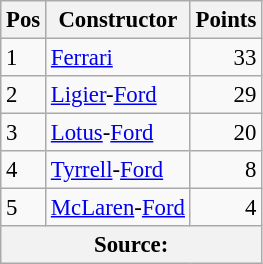<table class="wikitable" style="font-size: 95%;">
<tr>
<th>Pos</th>
<th>Constructor</th>
<th>Points</th>
</tr>
<tr>
<td>1</td>
<td> <a href='#'>Ferrari</a></td>
<td align="right">33</td>
</tr>
<tr>
<td>2</td>
<td> <a href='#'>Ligier</a>-<a href='#'>Ford</a></td>
<td align="right">29</td>
</tr>
<tr>
<td>3</td>
<td> <a href='#'>Lotus</a>-<a href='#'>Ford</a></td>
<td align="right">20</td>
</tr>
<tr>
<td>4</td>
<td> <a href='#'>Tyrrell</a>-<a href='#'>Ford</a></td>
<td align="right">8</td>
</tr>
<tr>
<td>5</td>
<td> <a href='#'>McLaren</a>-<a href='#'>Ford</a></td>
<td align="right">4</td>
</tr>
<tr>
<th colspan=4>Source:</th>
</tr>
</table>
